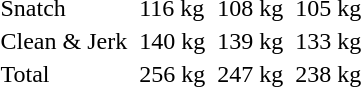<table>
<tr>
<td>Snatch</td>
<td></td>
<td>116 kg</td>
<td></td>
<td>108 kg</td>
<td></td>
<td>105 kg</td>
</tr>
<tr>
<td>Clean & Jerk</td>
<td></td>
<td>140 kg</td>
<td></td>
<td>139 kg</td>
<td></td>
<td>133 kg</td>
</tr>
<tr>
<td>Total</td>
<td></td>
<td>256 kg</td>
<td></td>
<td>247 kg</td>
<td></td>
<td>238 kg</td>
</tr>
</table>
